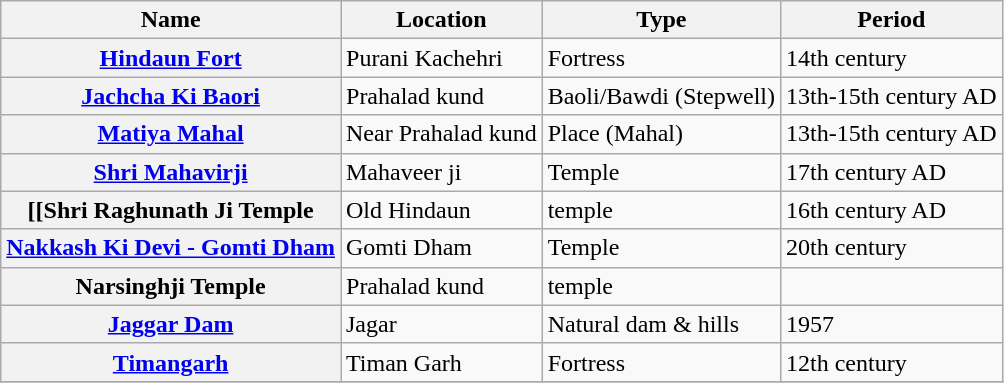<table class="wikitable sortable">
<tr>
<th>Name</th>
<th>Location</th>
<th>Type</th>
<th>Period</th>
</tr>
<tr>
<th><a href='#'>Hindaun Fort</a></th>
<td>Purani Kachehri</td>
<td>Fortress</td>
<td>14th century</td>
</tr>
<tr>
<th><a href='#'>Jachcha Ki Baori</a></th>
<td>Prahalad kund</td>
<td>Baoli/Bawdi (Stepwell)</td>
<td>13th-15th century AD</td>
</tr>
<tr>
<th><a href='#'>Matiya Mahal</a></th>
<td>Near Prahalad kund</td>
<td>Place (Mahal)</td>
<td>13th-15th century AD</td>
</tr>
<tr>
<th><a href='#'>Shri Mahavirji</a></th>
<td>Mahaveer ji</td>
<td>Temple</td>
<td>17th century AD</td>
</tr>
<tr>
<th>[[Shri Raghunath Ji Temple</th>
<td>Old Hindaun</td>
<td>temple</td>
<td>16th century AD</td>
</tr>
<tr>
<th><a href='#'>Nakkash Ki Devi - Gomti Dham</a></th>
<td>Gomti Dham</td>
<td>Temple</td>
<td>20th century</td>
</tr>
<tr>
<th>Narsinghji Temple</th>
<td>Prahalad kund</td>
<td>temple</td>
<td></td>
</tr>
<tr>
<th><a href='#'>Jaggar Dam</a></th>
<td>Jagar</td>
<td>Natural dam & hills</td>
<td>1957</td>
</tr>
<tr>
<th><a href='#'>Timangarh</a></th>
<td>Timan Garh</td>
<td>Fortress</td>
<td>12th century</td>
</tr>
<tr>
</tr>
</table>
